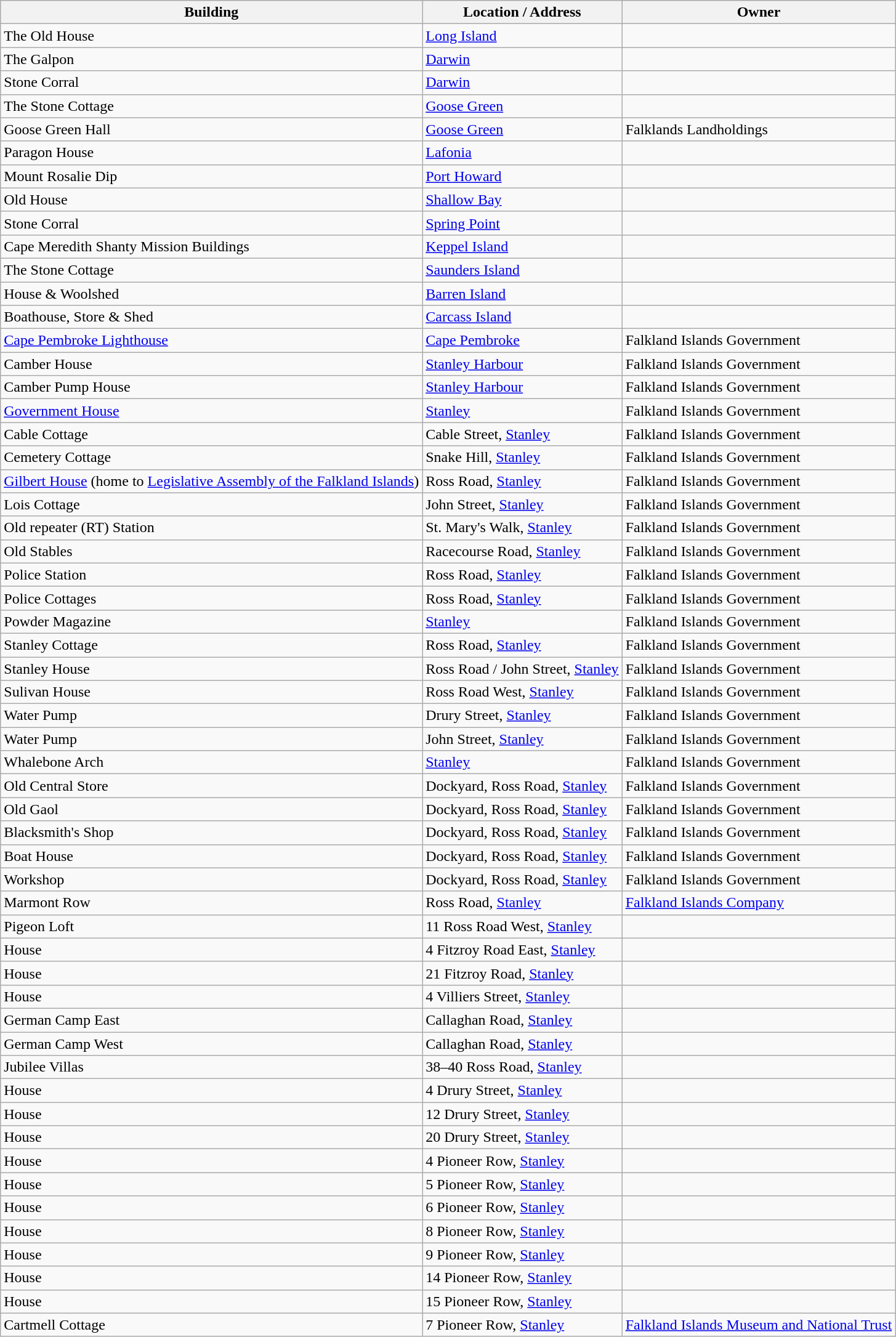<table class="wikitable">
<tr>
<th>Building</th>
<th>Location / Address</th>
<th>Owner</th>
</tr>
<tr>
<td>The Old House</td>
<td><a href='#'>Long Island</a></td>
<td></td>
</tr>
<tr>
<td>The Galpon</td>
<td><a href='#'>Darwin</a></td>
<td></td>
</tr>
<tr>
<td>Stone Corral</td>
<td><a href='#'>Darwin</a></td>
<td></td>
</tr>
<tr>
<td>The Stone Cottage</td>
<td><a href='#'>Goose Green</a></td>
<td></td>
</tr>
<tr>
<td>Goose Green Hall</td>
<td><a href='#'>Goose Green</a></td>
<td>Falklands Landholdings</td>
</tr>
<tr>
<td>Paragon House</td>
<td><a href='#'>Lafonia</a></td>
<td></td>
</tr>
<tr>
<td>Mount Rosalie Dip</td>
<td><a href='#'>Port Howard</a></td>
<td></td>
</tr>
<tr>
<td>Old House</td>
<td><a href='#'>Shallow Bay</a></td>
<td></td>
</tr>
<tr>
<td>Stone Corral</td>
<td><a href='#'>Spring Point</a></td>
<td></td>
</tr>
<tr>
<td>Cape Meredith Shanty Mission Buildings</td>
<td><a href='#'>Keppel Island</a></td>
<td></td>
</tr>
<tr>
<td>The Stone Cottage</td>
<td><a href='#'>Saunders Island</a></td>
<td></td>
</tr>
<tr>
<td>House & Woolshed</td>
<td><a href='#'>Barren Island</a></td>
<td></td>
</tr>
<tr>
<td>Boathouse, Store & Shed</td>
<td><a href='#'>Carcass Island</a></td>
<td></td>
</tr>
<tr>
<td><a href='#'>Cape Pembroke Lighthouse</a></td>
<td><a href='#'>Cape Pembroke</a></td>
<td>Falkland Islands Government</td>
</tr>
<tr>
<td>Camber House</td>
<td><a href='#'>Stanley Harbour</a></td>
<td>Falkland Islands Government</td>
</tr>
<tr>
<td>Camber Pump House</td>
<td><a href='#'>Stanley Harbour</a></td>
<td>Falkland Islands Government</td>
</tr>
<tr>
<td><a href='#'>Government House</a></td>
<td><a href='#'>Stanley</a></td>
<td>Falkland Islands Government</td>
</tr>
<tr>
<td>Cable Cottage</td>
<td>Cable Street, <a href='#'>Stanley</a></td>
<td>Falkland Islands Government</td>
</tr>
<tr>
<td>Cemetery Cottage</td>
<td>Snake Hill, <a href='#'>Stanley</a></td>
<td>Falkland Islands Government</td>
</tr>
<tr>
<td><a href='#'>Gilbert House</a> (home to <a href='#'>Legislative Assembly of the Falkland Islands</a>)</td>
<td>Ross Road, <a href='#'>Stanley</a></td>
<td>Falkland Islands Government</td>
</tr>
<tr>
<td>Lois Cottage</td>
<td>John Street, <a href='#'>Stanley</a></td>
<td>Falkland Islands Government</td>
</tr>
<tr>
<td>Old repeater (RT) Station</td>
<td>St. Mary's Walk, <a href='#'>Stanley</a></td>
<td>Falkland Islands Government</td>
</tr>
<tr>
<td>Old Stables</td>
<td>Racecourse Road, <a href='#'>Stanley</a></td>
<td>Falkland Islands Government</td>
</tr>
<tr>
<td>Police Station</td>
<td>Ross Road, <a href='#'>Stanley</a></td>
<td>Falkland Islands Government</td>
</tr>
<tr>
<td>Police Cottages</td>
<td>Ross Road, <a href='#'>Stanley</a></td>
<td>Falkland Islands Government</td>
</tr>
<tr>
<td>Powder Magazine</td>
<td><a href='#'>Stanley</a></td>
<td>Falkland Islands Government</td>
</tr>
<tr>
<td>Stanley Cottage</td>
<td>Ross Road, <a href='#'>Stanley</a></td>
<td>Falkland Islands Government</td>
</tr>
<tr>
<td>Stanley House</td>
<td>Ross Road / John Street, <a href='#'>Stanley</a></td>
<td>Falkland Islands Government</td>
</tr>
<tr>
<td>Sulivan House</td>
<td>Ross Road West, <a href='#'>Stanley</a></td>
<td>Falkland Islands Government</td>
</tr>
<tr>
<td>Water Pump</td>
<td>Drury Street, <a href='#'>Stanley</a></td>
<td>Falkland Islands Government</td>
</tr>
<tr>
<td>Water Pump</td>
<td>John Street, <a href='#'>Stanley</a></td>
<td>Falkland Islands Government</td>
</tr>
<tr>
<td>Whalebone Arch</td>
<td><a href='#'>Stanley</a></td>
<td>Falkland Islands Government</td>
</tr>
<tr>
<td>Old Central Store</td>
<td>Dockyard, Ross Road, <a href='#'>Stanley</a></td>
<td>Falkland Islands Government</td>
</tr>
<tr>
<td>Old Gaol</td>
<td>Dockyard, Ross Road, <a href='#'>Stanley</a></td>
<td>Falkland Islands Government</td>
</tr>
<tr>
<td>Blacksmith's Shop</td>
<td>Dockyard, Ross Road, <a href='#'>Stanley</a></td>
<td>Falkland Islands Government</td>
</tr>
<tr>
<td>Boat House</td>
<td>Dockyard, Ross Road, <a href='#'>Stanley</a></td>
<td>Falkland Islands Government</td>
</tr>
<tr>
<td>Workshop</td>
<td>Dockyard, Ross Road, <a href='#'>Stanley</a></td>
<td>Falkland Islands Government</td>
</tr>
<tr>
<td>Marmont Row</td>
<td>Ross Road, <a href='#'>Stanley</a></td>
<td><a href='#'>Falkland Islands Company</a></td>
</tr>
<tr>
<td>Pigeon Loft</td>
<td>11 Ross Road West, <a href='#'>Stanley</a></td>
<td></td>
</tr>
<tr>
<td>House</td>
<td>4 Fitzroy Road East, <a href='#'>Stanley</a></td>
<td></td>
</tr>
<tr>
<td>House</td>
<td>21 Fitzroy Road, <a href='#'>Stanley</a></td>
<td></td>
</tr>
<tr>
<td>House</td>
<td>4 Villiers Street, <a href='#'>Stanley</a></td>
<td></td>
</tr>
<tr>
<td>German Camp East</td>
<td>Callaghan Road, <a href='#'>Stanley</a></td>
<td></td>
</tr>
<tr>
<td>German Camp West</td>
<td>Callaghan Road, <a href='#'>Stanley</a></td>
<td></td>
</tr>
<tr>
<td>Jubilee Villas</td>
<td>38–40 Ross Road, <a href='#'>Stanley</a></td>
<td></td>
</tr>
<tr>
<td>House</td>
<td>4 Drury Street, <a href='#'>Stanley</a></td>
<td></td>
</tr>
<tr>
<td>House</td>
<td>12 Drury Street, <a href='#'>Stanley</a></td>
<td></td>
</tr>
<tr>
<td>House</td>
<td>20 Drury Street, <a href='#'>Stanley</a></td>
<td></td>
</tr>
<tr>
<td>House</td>
<td>4 Pioneer Row, <a href='#'>Stanley</a></td>
<td></td>
</tr>
<tr>
<td>House</td>
<td>5 Pioneer Row, <a href='#'>Stanley</a></td>
<td></td>
</tr>
<tr>
<td>House</td>
<td>6 Pioneer Row, <a href='#'>Stanley</a></td>
<td></td>
</tr>
<tr>
<td>House</td>
<td>8 Pioneer Row, <a href='#'>Stanley</a></td>
<td></td>
</tr>
<tr>
<td>House</td>
<td>9 Pioneer Row, <a href='#'>Stanley</a></td>
<td></td>
</tr>
<tr>
<td>House</td>
<td>14 Pioneer Row, <a href='#'>Stanley</a></td>
<td></td>
</tr>
<tr>
<td>House</td>
<td>15 Pioneer Row, <a href='#'>Stanley</a></td>
<td></td>
</tr>
<tr>
<td>Cartmell Cottage</td>
<td>7 Pioneer Row, <a href='#'>Stanley</a></td>
<td><a href='#'>Falkland Islands Museum and National Trust</a></td>
</tr>
</table>
